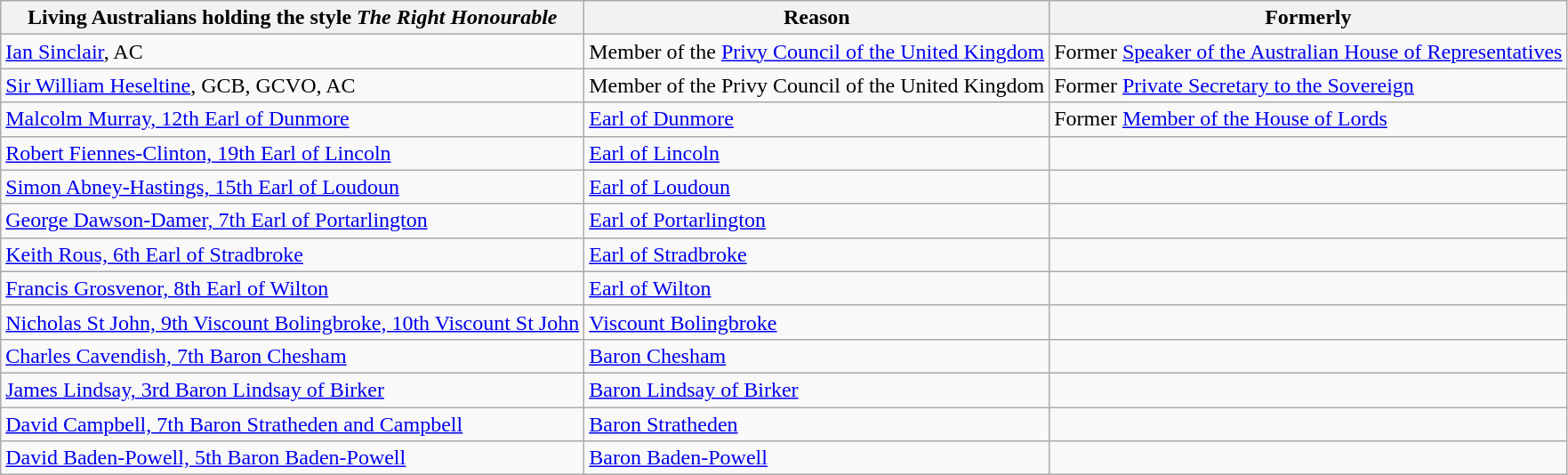<table class="wikitable">
<tr>
<th>Living Australians holding the style <em>The Right Honourable</em></th>
<th>Reason</th>
<th>Formerly</th>
</tr>
<tr>
<td><a href='#'>Ian Sinclair</a>, AC</td>
<td>Member of the <a href='#'>Privy Council of the United Kingdom</a></td>
<td>Former <a href='#'>Speaker of the Australian House of Representatives</a></td>
</tr>
<tr>
<td><a href='#'>Sir William Heseltine</a>, GCB, GCVO, AC</td>
<td>Member of the Privy Council of the United Kingdom</td>
<td>Former <a href='#'>Private Secretary to the Sovereign</a></td>
</tr>
<tr>
<td><a href='#'>Malcolm Murray, 12th Earl of Dunmore</a></td>
<td><a href='#'>Earl of Dunmore</a></td>
<td>Former <a href='#'>Member of the House of Lords</a></td>
</tr>
<tr>
<td><a href='#'>Robert Fiennes-Clinton, 19th Earl of Lincoln</a></td>
<td><a href='#'>Earl of Lincoln</a></td>
<td></td>
</tr>
<tr>
<td><a href='#'>Simon Abney-Hastings, 15th Earl of Loudoun</a></td>
<td><a href='#'>Earl of Loudoun</a></td>
<td></td>
</tr>
<tr>
<td><a href='#'>George Dawson-Damer, 7th Earl of Portarlington</a></td>
<td><a href='#'>Earl of Portarlington</a></td>
<td></td>
</tr>
<tr>
<td><a href='#'>Keith Rous, 6th Earl of Stradbroke</a></td>
<td><a href='#'>Earl of Stradbroke</a></td>
<td></td>
</tr>
<tr>
<td><a href='#'>Francis Grosvenor, 8th Earl of Wilton</a></td>
<td><a href='#'>Earl of Wilton</a></td>
<td></td>
</tr>
<tr>
<td><a href='#'>Nicholas St John, 9th Viscount Bolingbroke, 10th Viscount St John</a></td>
<td><a href='#'>Viscount Bolingbroke</a></td>
<td></td>
</tr>
<tr>
<td><a href='#'>Charles Cavendish, 7th Baron Chesham</a></td>
<td><a href='#'>Baron Chesham</a></td>
<td></td>
</tr>
<tr>
<td><a href='#'>James Lindsay, 3rd Baron Lindsay of Birker</a></td>
<td><a href='#'>Baron Lindsay of Birker</a></td>
<td></td>
</tr>
<tr>
<td><a href='#'>David Campbell, 7th Baron Stratheden and Campbell</a></td>
<td><a href='#'>Baron Stratheden</a></td>
<td></td>
</tr>
<tr>
<td><a href='#'>David Baden-Powell, 5th Baron Baden-Powell</a></td>
<td><a href='#'>Baron Baden-Powell</a></td>
<td></td>
</tr>
</table>
